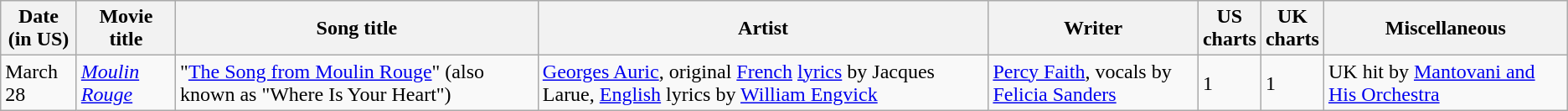<table class="wikitable sortable">
<tr>
<th>Date<br>(in US)</th>
<th>Movie title</th>
<th>Song title</th>
<th>Artist</th>
<th>Writer</th>
<th>US <br>charts</th>
<th>UK<br>charts</th>
<th>Miscellaneous</th>
</tr>
<tr>
<td>March 28</td>
<td><em><a href='#'>Moulin Rouge</a></em></td>
<td>"<a href='#'>The Song from Moulin Rouge</a>" (also known as "Where Is Your Heart")</td>
<td><a href='#'>Georges Auric</a>, original <a href='#'>French</a> <a href='#'>lyrics</a> by Jacques Larue, <a href='#'>English</a> lyrics by <a href='#'>William Engvick</a></td>
<td><a href='#'>Percy Faith</a>, vocals by <a href='#'>Felicia Sanders</a></td>
<td>1</td>
<td>1</td>
<td>UK hit by <a href='#'>Mantovani and His Orchestra</a></td>
</tr>
</table>
